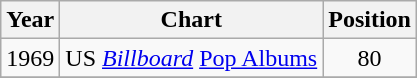<table class="wikitable">
<tr>
<th align="left">Year</th>
<th align="left">Chart</th>
<th align="left">Position</th>
</tr>
<tr>
<td>1969</td>
<td>US <em><a href='#'>Billboard</a></em> <a href='#'>Pop Albums</a></td>
<td align="center">80</td>
</tr>
<tr>
</tr>
</table>
